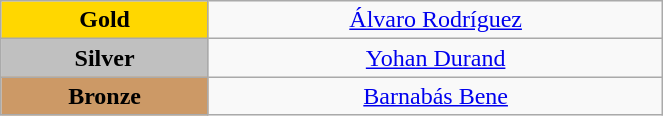<table class="wikitable" style="text-align:center; " width="35%">
<tr>
<td bgcolor="gold"><strong>Gold</strong></td>
<td><a href='#'>Álvaro Rodríguez</a><br>  <small><em></em></small></td>
</tr>
<tr>
<td bgcolor="silver"><strong>Silver</strong></td>
<td><a href='#'>Yohan Durand</a><br>  <small><em></em></small></td>
</tr>
<tr>
<td bgcolor="CC9966"><strong>Bronze</strong></td>
<td><a href='#'>Barnabás Bene</a><br>  <small><em></em></small></td>
</tr>
</table>
